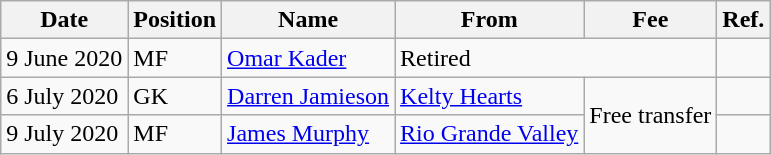<table class="wikitable">
<tr>
<th>Date</th>
<th>Position</th>
<th>Name</th>
<th>From</th>
<th>Fee</th>
<th>Ref.</th>
</tr>
<tr>
<td>9 June 2020</td>
<td>MF</td>
<td><a href='#'>Omar Kader</a></td>
<td colspan=2>Retired</td>
<td></td>
</tr>
<tr>
<td>6 July 2020</td>
<td>GK</td>
<td><a href='#'>Darren Jamieson</a></td>
<td><a href='#'>Kelty Hearts</a></td>
<td rowspan=2>Free transfer</td>
<td></td>
</tr>
<tr>
<td>9 July 2020</td>
<td>MF</td>
<td> <a href='#'>James Murphy</a></td>
<td> <a href='#'>Rio Grande Valley</a></td>
<td></td>
</tr>
</table>
